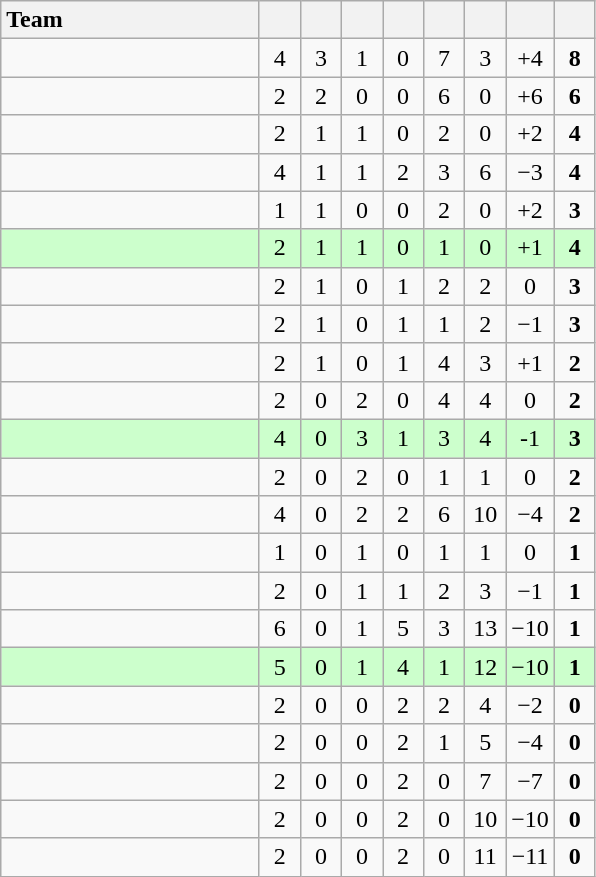<table class="wikitable" style="text-align: center;">
<tr>
<th width=165 style="text-align:left;">Team</th>
<th width=20></th>
<th width=20></th>
<th width=20></th>
<th width=20></th>
<th width=20></th>
<th width=20></th>
<th width=20></th>
<th width=20></th>
</tr>
<tr>
<td style="text-align:left;"></td>
<td>4</td>
<td>3</td>
<td>1</td>
<td>0</td>
<td>7</td>
<td>3</td>
<td>+4</td>
<td><strong>8</strong></td>
</tr>
<tr>
<td style="text-align:left;"></td>
<td>2</td>
<td>2</td>
<td>0</td>
<td>0</td>
<td>6</td>
<td>0</td>
<td>+6</td>
<td><strong>6</strong></td>
</tr>
<tr>
<td style="text-align:left;"></td>
<td>2</td>
<td>1</td>
<td>1</td>
<td>0</td>
<td>2</td>
<td>0</td>
<td>+2</td>
<td><strong>4</strong></td>
</tr>
<tr>
<td style="text-align:left;"></td>
<td>4</td>
<td>1</td>
<td>1</td>
<td>2</td>
<td>3</td>
<td>6</td>
<td>−3</td>
<td><strong>4</strong></td>
</tr>
<tr>
<td style="text-align:left;"></td>
<td>1</td>
<td>1</td>
<td>0</td>
<td>0</td>
<td>2</td>
<td>0</td>
<td>+2</td>
<td><strong>3</strong></td>
</tr>
<tr style="background:#ccffcc;">
<td style="text-align:left;"></td>
<td>2</td>
<td>1</td>
<td>1</td>
<td>0</td>
<td>1</td>
<td>0</td>
<td>+1</td>
<td><strong>4</strong></td>
</tr>
<tr>
<td style="text-align:left;"></td>
<td>2</td>
<td>1</td>
<td>0</td>
<td>1</td>
<td>2</td>
<td>2</td>
<td>0</td>
<td><strong>3</strong></td>
</tr>
<tr>
<td style="text-align:left;"></td>
<td>2</td>
<td>1</td>
<td>0</td>
<td>1</td>
<td>1</td>
<td>2</td>
<td>−1</td>
<td><strong>3</strong></td>
</tr>
<tr>
<td style="text-align:left;"></td>
<td>2</td>
<td>1</td>
<td>0</td>
<td>1</td>
<td>4</td>
<td>3</td>
<td>+1</td>
<td><strong>2</strong></td>
</tr>
<tr>
<td style="text-align:left;"></td>
<td>2</td>
<td>0</td>
<td>2</td>
<td>0</td>
<td>4</td>
<td>4</td>
<td>0</td>
<td><strong>2</strong></td>
</tr>
<tr style="background:#ccffcc;">
<td style="text-align:left;"></td>
<td>4</td>
<td>0</td>
<td>3</td>
<td>1</td>
<td>3</td>
<td>4</td>
<td>-1</td>
<td><strong>3</strong></td>
</tr>
<tr>
<td style="text-align:left;"></td>
<td>2</td>
<td>0</td>
<td>2</td>
<td>0</td>
<td>1</td>
<td>1</td>
<td>0</td>
<td><strong>2</strong></td>
</tr>
<tr>
<td style="text-align:left;"></td>
<td>4</td>
<td>0</td>
<td>2</td>
<td>2</td>
<td>6</td>
<td>10</td>
<td>−4</td>
<td><strong>2</strong></td>
</tr>
<tr>
<td style="text-align:left;"></td>
<td>1</td>
<td>0</td>
<td>1</td>
<td>0</td>
<td>1</td>
<td>1</td>
<td>0</td>
<td><strong>1</strong></td>
</tr>
<tr>
<td style="text-align:left;"></td>
<td>2</td>
<td>0</td>
<td>1</td>
<td>1</td>
<td>2</td>
<td>3</td>
<td>−1</td>
<td><strong>1</strong></td>
</tr>
<tr>
<td style="text-align:left;"></td>
<td>6</td>
<td>0</td>
<td>1</td>
<td>5</td>
<td>3</td>
<td>13</td>
<td>−10</td>
<td><strong>1</strong></td>
</tr>
<tr style="background:#ccffcc;">
<td style="text-align:left;"></td>
<td>5</td>
<td>0</td>
<td>1</td>
<td>4</td>
<td>1</td>
<td>12</td>
<td>−10</td>
<td><strong>1</strong></td>
</tr>
<tr>
<td style="text-align:left;"></td>
<td>2</td>
<td>0</td>
<td>0</td>
<td>2</td>
<td>2</td>
<td>4</td>
<td>−2</td>
<td><strong>0</strong></td>
</tr>
<tr>
<td style="text-align:left;"></td>
<td>2</td>
<td>0</td>
<td>0</td>
<td>2</td>
<td>1</td>
<td>5</td>
<td>−4</td>
<td><strong>0</strong></td>
</tr>
<tr>
<td style="text-align:left;"></td>
<td>2</td>
<td>0</td>
<td>0</td>
<td>2</td>
<td>0</td>
<td>7</td>
<td>−7</td>
<td><strong>0</strong></td>
</tr>
<tr>
<td style="text-align:left;"></td>
<td>2</td>
<td>0</td>
<td>0</td>
<td>2</td>
<td>0</td>
<td>10</td>
<td>−10</td>
<td><strong>0</strong></td>
</tr>
<tr>
<td style="text-align:left;"></td>
<td>2</td>
<td>0</td>
<td>0</td>
<td>2</td>
<td>0</td>
<td>11</td>
<td>−11</td>
<td><strong>0</strong></td>
</tr>
</table>
